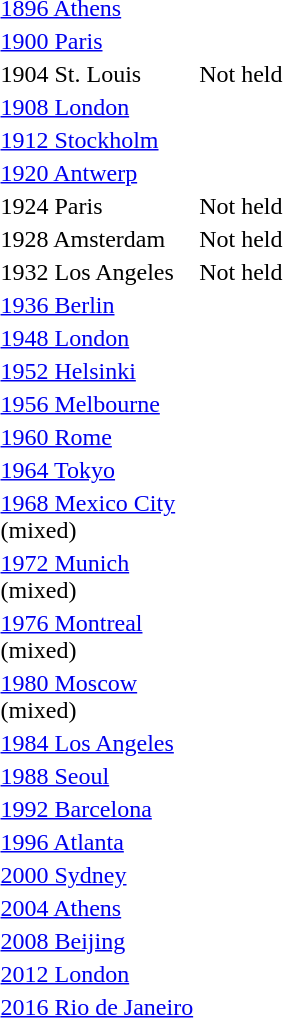<table>
<tr>
<td><a href='#'>1896 Athens</a><br></td>
<td></td>
<td></td>
<td></td>
</tr>
<tr>
<td><a href='#'>1900 Paris</a><br></td>
<td></td>
<td></td>
<td></td>
</tr>
<tr>
<td>1904 St. Louis</td>
<td colspan=3 align=center>Not held</td>
</tr>
<tr>
<td><a href='#'>1908 London</a><br></td>
<td></td>
<td></td>
<td></td>
</tr>
<tr>
<td><a href='#'>1912 Stockholm</a><br></td>
<td></td>
<td></td>
<td></td>
</tr>
<tr>
<td><a href='#'>1920 Antwerp</a><br></td>
<td></td>
<td></td>
<td></td>
</tr>
<tr>
<td>1924 Paris</td>
<td colspan=3 align=center>Not held</td>
</tr>
<tr>
<td>1928 Amsterdam</td>
<td colspan=3 align=center>Not held</td>
</tr>
<tr>
<td>1932 Los Angeles</td>
<td colspan=3 align=center>Not held</td>
</tr>
<tr>
<td><a href='#'>1936 Berlin</a><br></td>
<td></td>
<td></td>
<td></td>
</tr>
<tr>
<td><a href='#'>1948 London</a><br></td>
<td></td>
<td></td>
<td></td>
</tr>
<tr>
<td><a href='#'>1952 Helsinki</a><br></td>
<td></td>
<td></td>
<td></td>
</tr>
<tr>
<td><a href='#'>1956 Melbourne</a><br></td>
<td></td>
<td></td>
<td></td>
</tr>
<tr>
<td><a href='#'>1960 Rome</a><br></td>
<td></td>
<td></td>
<td></td>
</tr>
<tr>
<td><a href='#'>1964 Tokyo</a><br></td>
<td></td>
<td></td>
<td></td>
</tr>
<tr>
<td><a href='#'>1968 Mexico City</a><br> (mixed)</td>
<td></td>
<td></td>
<td></td>
</tr>
<tr>
<td><a href='#'>1972 Munich</a><br> (mixed)</td>
<td></td>
<td></td>
<td></td>
</tr>
<tr>
<td><a href='#'>1976 Montreal</a><br> (mixed)</td>
<td></td>
<td></td>
<td></td>
</tr>
<tr>
<td><a href='#'>1980 Moscow</a><br> (mixed)</td>
<td></td>
<td></td>
<td></td>
</tr>
<tr>
<td><a href='#'>1984 Los Angeles</a><br></td>
<td></td>
<td></td>
<td></td>
</tr>
<tr>
<td><a href='#'>1988 Seoul</a><br></td>
<td></td>
<td></td>
<td></td>
</tr>
<tr>
<td><a href='#'>1992 Barcelona</a><br></td>
<td></td>
<td></td>
<td></td>
</tr>
<tr>
<td><a href='#'>1996 Atlanta</a><br></td>
<td></td>
<td></td>
<td></td>
</tr>
<tr>
<td><a href='#'>2000 Sydney</a><br></td>
<td></td>
<td></td>
<td></td>
</tr>
<tr>
<td><a href='#'>2004 Athens</a><br></td>
<td></td>
<td></td>
<td></td>
</tr>
<tr>
<td><a href='#'>2008 Beijing</a><br></td>
<td></td>
<td></td>
<td></td>
</tr>
<tr>
<td><a href='#'>2012 London</a><br></td>
<td></td>
<td></td>
<td></td>
</tr>
<tr>
<td><a href='#'>2016 Rio de Janeiro</a><br></td>
<td></td>
<td></td>
<td></td>
</tr>
</table>
